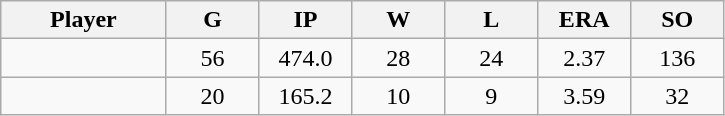<table class="wikitable sortable">
<tr>
<th bgcolor="#DDDDFF" width="16%">Player</th>
<th bgcolor="#DDDDFF" width="9%">G</th>
<th bgcolor="#DDDDFF" width="9%">IP</th>
<th bgcolor="#DDDDFF" width="9%">W</th>
<th bgcolor="#DDDDFF" width="9%">L</th>
<th bgcolor="#DDDDFF" width="9%">ERA</th>
<th bgcolor="#DDDDFF" width="9%">SO</th>
</tr>
<tr align="center">
<td></td>
<td>56</td>
<td>474.0</td>
<td>28</td>
<td>24</td>
<td>2.37</td>
<td>136</td>
</tr>
<tr align="center">
<td></td>
<td>20</td>
<td>165.2</td>
<td>10</td>
<td>9</td>
<td>3.59</td>
<td>32</td>
</tr>
</table>
